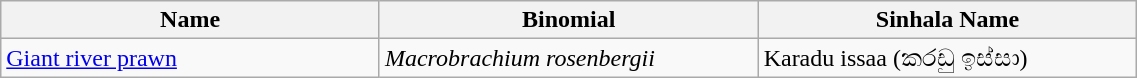<table width=60% class="wikitable">
<tr>
<th width=20%>Name</th>
<th width=20%>Binomial</th>
<th width=20%>Sinhala Name</th>
</tr>
<tr>
<td><a href='#'>Giant river prawn</a><br></td>
<td><em>Macrobrachium rosenbergii</em></td>
<td>Karadu issaa (කරඩු ඉස්සා)</td>
</tr>
</table>
